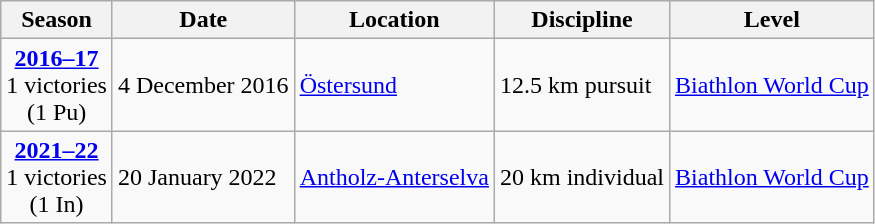<table class="wikitable">
<tr>
<th>Season</th>
<th>Date</th>
<th>Location</th>
<th>Discipline</th>
<th>Level</th>
</tr>
<tr>
<td style="text-align:center;"><strong><a href='#'>2016–17</a></strong> <br> 1 victories <br> (1 Pu)</td>
<td>4 December 2016</td>
<td> <a href='#'>Östersund</a></td>
<td>12.5 km pursuit</td>
<td><a href='#'>Biathlon World Cup</a></td>
</tr>
<tr>
<td style="text-align:center;"><strong><a href='#'>2021–22</a></strong> <br> 1 victories <br> (1 In)</td>
<td>20 January 2022</td>
<td> <a href='#'>Antholz-Anterselva</a></td>
<td>20 km individual</td>
<td><a href='#'>Biathlon World Cup</a></td>
</tr>
</table>
